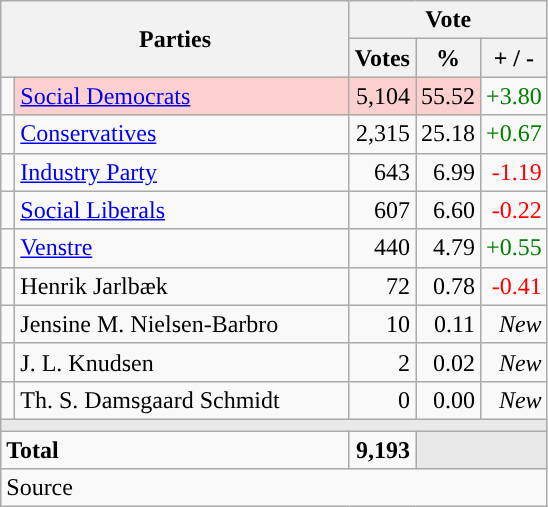<table class="wikitable" style="text-align:right;">
<tr>
<th style="text-align:centre;" rowspan="2" colspan="2" width="225">Parties</th>
<th colspan="3">Vote</th>
</tr>
<tr>
<th width="15">Votes</th>
<th width="15">%</th>
<th width="15">+ / -</th>
</tr>
<tr>
<td width="2" style="color:inherit;background:"></td>
<td bgcolor=#fbd0ce  align="left"><a href='#'>Social Democrats</a></td>
<td bgcolor=#fbd0ce>5,104</td>
<td bgcolor=#fbd0ce>55.52</td>
<td style=color:green;>+3.80</td>
</tr>
<tr>
<td width="2" style="color:inherit;background:"></td>
<td align="left"><a href='#'>Conservatives</a></td>
<td>2,315</td>
<td>25.18</td>
<td style=color:green;>+0.67</td>
</tr>
<tr>
<td width="2" style="color:inherit;background:"></td>
<td align="left"><a href='#'>Industry Party</a></td>
<td>643</td>
<td>6.99</td>
<td style=color:red;>-1.19</td>
</tr>
<tr>
<td width="2" style="color:inherit;background:"></td>
<td align="left"><a href='#'>Social Liberals</a></td>
<td>607</td>
<td>6.60</td>
<td style=color:red;>-0.22</td>
</tr>
<tr>
<td width="2" style="color:inherit;background:"></td>
<td align="left"><a href='#'>Venstre</a></td>
<td>440</td>
<td>4.79</td>
<td style=color:green;>+0.55</td>
</tr>
<tr>
<td width="2" style="color:inherit;background:"></td>
<td align="left">Henrik Jarlbæk</td>
<td>72</td>
<td>0.78</td>
<td style=color:red;>-0.41</td>
</tr>
<tr>
<td width="2" style="color:inherit;background:"></td>
<td align="left">Jensine M. Nielsen-Barbro</td>
<td>10</td>
<td>0.11</td>
<td><em>New</em></td>
</tr>
<tr>
<td width="2" style="color:inherit;background:"></td>
<td align="left">J. L. Knudsen</td>
<td>2</td>
<td>0.02</td>
<td><em>New</em></td>
</tr>
<tr>
<td width="2" style="color:inherit;background:"></td>
<td align="left">Th. S. Damsgaard Schmidt</td>
<td>0</td>
<td>0.00</td>
<td><em>New</em></td>
</tr>
<tr>
<td colspan="7" bgcolor="#E9E9E9"></td>
</tr>
<tr>
<td align="left" colspan="2"><strong>Total</strong></td>
<td><strong>9,193</strong></td>
<td bgcolor="#E9E9E9" colspan="2"></td>
</tr>
<tr>
<td align="left" colspan="6">Source</td>
</tr>
</table>
